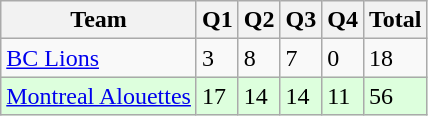<table class="wikitable">
<tr>
<th>Team</th>
<th>Q1</th>
<th>Q2</th>
<th>Q3</th>
<th>Q4</th>
<th>Total</th>
</tr>
<tr>
<td><a href='#'>BC Lions</a></td>
<td>3</td>
<td>8</td>
<td>7</td>
<td>0</td>
<td>18</td>
</tr>
<tr style="background-color:#DDFFDD">
<td><a href='#'>Montreal Alouettes</a></td>
<td>17</td>
<td>14</td>
<td>14</td>
<td>11</td>
<td>56</td>
</tr>
</table>
